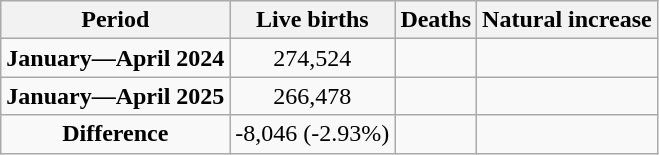<table class="wikitable"  style="text-align:center;">
<tr>
<th>Period</th>
<th>Live births</th>
<th>Deaths</th>
<th>Natural increase</th>
</tr>
<tr>
<td><strong>January—April 2024</strong></td>
<td>274,524</td>
<td></td>
<td></td>
</tr>
<tr>
<td><strong>January—April 2025</strong></td>
<td>266,478</td>
<td></td>
<td></td>
</tr>
<tr>
<td><strong>Difference</strong></td>
<td> -8,046 (-2.93%)</td>
<td></td>
<td></td>
</tr>
</table>
